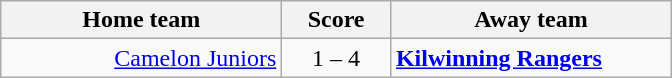<table class="wikitable" style="border-collapse: collapse;">
<tr>
<th align="right" width="180">Home team</th>
<th align="center" width="65"> Score </th>
<th align="left" width="180">Away team</th>
</tr>
<tr>
<td style="text-align: right;"><a href='#'>Camelon Juniors</a></td>
<td style="text-align: center;">1 – 4</td>
<td style="text-align: left;"><strong><a href='#'>Kilwinning Rangers</a></strong></td>
</tr>
</table>
